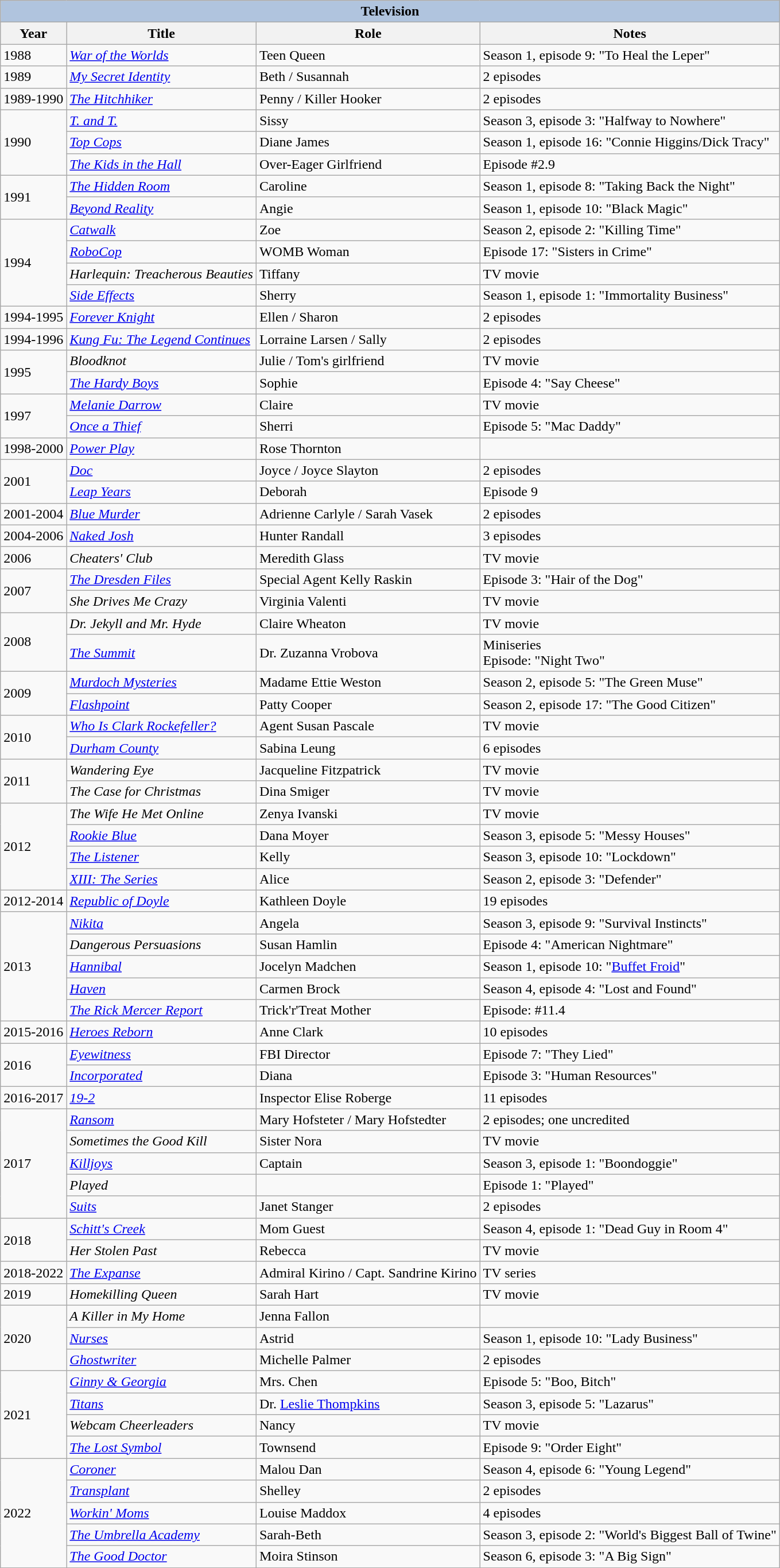<table class="wikitable sortable">
<tr>
<th colspan=4 style="background:#B0C4DE;">Television</th>
</tr>
<tr>
<th>Year</th>
<th>Title</th>
<th>Role</th>
<th class="unsortable">Notes</th>
</tr>
<tr>
<td>1988</td>
<td><em><a href='#'>War of the Worlds</a></em></td>
<td>Teen Queen</td>
<td>Season 1, episode 9: "To Heal the Leper"</td>
</tr>
<tr>
<td>1989</td>
<td><em><a href='#'>My Secret Identity</a></em></td>
<td>Beth / Susannah</td>
<td>2 episodes</td>
</tr>
<tr>
<td>1989-1990</td>
<td data-sort-value="Hitchhiker, The"><em><a href='#'>The Hitchhiker</a></em></td>
<td>Penny / Killer Hooker</td>
<td>2 episodes</td>
</tr>
<tr>
<td rowspan=3>1990</td>
<td><em><a href='#'>T. and T.</a></em></td>
<td>Sissy</td>
<td>Season 3, episode 3: "Halfway to Nowhere"</td>
</tr>
<tr>
<td><em><a href='#'>Top Cops</a></em></td>
<td>Diane James</td>
<td>Season 1, episode 16: "Connie Higgins/Dick Tracy"</td>
</tr>
<tr>
<td data-sort-value="Kids in the Hall, The"><em><a href='#'>The Kids in the Hall</a></em></td>
<td>Over-Eager Girlfriend</td>
<td>Episode #2.9</td>
</tr>
<tr>
<td rowspan=2>1991</td>
<td data-sort-value="Hidden Room, The"><em><a href='#'>The Hidden Room</a></em></td>
<td>Caroline</td>
<td>Season 1, episode 8: "Taking Back the Night"</td>
</tr>
<tr>
<td><em><a href='#'>Beyond Reality</a></em></td>
<td>Angie</td>
<td>Season 1, episode 10: "Black Magic"</td>
</tr>
<tr>
<td rowspan=4>1994</td>
<td><em><a href='#'>Catwalk</a></em></td>
<td>Zoe</td>
<td>Season 2, episode 2: "Killing Time"</td>
</tr>
<tr>
<td><em><a href='#'>RoboCop</a></em></td>
<td>WOMB Woman</td>
<td>Episode 17: "Sisters in Crime"</td>
</tr>
<tr>
<td><em>Harlequin: Treacherous Beauties</em></td>
<td>Tiffany</td>
<td>TV movie</td>
</tr>
<tr>
<td><em><a href='#'>Side Effects</a></em></td>
<td>Sherry</td>
<td>Season 1, episode 1: "Immortality Business"</td>
</tr>
<tr>
<td>1994-1995</td>
<td><em><a href='#'>Forever Knight</a></em></td>
<td>Ellen / Sharon</td>
<td>2 episodes</td>
</tr>
<tr>
<td>1994-1996</td>
<td><em><a href='#'>Kung Fu: The Legend Continues</a></em></td>
<td>Lorraine Larsen / Sally</td>
<td>2 episodes</td>
</tr>
<tr>
<td rowspan=2>1995</td>
<td><em>Bloodknot</em></td>
<td>Julie / Tom's girlfriend</td>
<td>TV movie</td>
</tr>
<tr>
<td data-sort-value="Hardy Boys, The"><em><a href='#'>The Hardy Boys</a></em></td>
<td>Sophie</td>
<td>Episode 4: "Say Cheese"</td>
</tr>
<tr>
<td rowspan=2>1997</td>
<td><em><a href='#'>Melanie Darrow</a></em></td>
<td>Claire</td>
<td>TV movie</td>
</tr>
<tr>
<td><em><a href='#'>Once a Thief</a></em></td>
<td>Sherri</td>
<td>Episode 5: "Mac Daddy"</td>
</tr>
<tr>
<td>1998-2000</td>
<td><em><a href='#'>Power Play</a></em></td>
<td>Rose Thornton</td>
<td></td>
</tr>
<tr>
<td rowspan=2>2001</td>
<td><em><a href='#'>Doc</a></em></td>
<td>Joyce / Joyce Slayton</td>
<td>2 episodes</td>
</tr>
<tr>
<td><em><a href='#'>Leap Years</a></em></td>
<td>Deborah</td>
<td>Episode 9</td>
</tr>
<tr>
<td>2001-2004</td>
<td><em><a href='#'>Blue Murder</a></em></td>
<td>Adrienne Carlyle / Sarah Vasek</td>
<td>2 episodes</td>
</tr>
<tr>
<td>2004-2006</td>
<td><em><a href='#'>Naked Josh</a></em></td>
<td>Hunter Randall</td>
<td>3 episodes</td>
</tr>
<tr>
<td>2006</td>
<td><em>Cheaters' Club</em></td>
<td>Meredith Glass</td>
<td>TV movie</td>
</tr>
<tr>
<td rowspan=2>2007</td>
<td data-sort-value="Dresden Files, The"><em><a href='#'>The Dresden Files</a></em></td>
<td>Special Agent Kelly Raskin</td>
<td>Episode 3: "Hair of the Dog"</td>
</tr>
<tr>
<td><em>She Drives Me Crazy</em></td>
<td>Virginia Valenti</td>
<td>TV movie</td>
</tr>
<tr>
<td rowspan=2>2008</td>
<td><em>Dr. Jekyll and Mr. Hyde</em></td>
<td>Claire Wheaton</td>
<td>TV movie</td>
</tr>
<tr>
<td data-sort-value="Summit, The"><em><a href='#'>The Summit</a></em></td>
<td>Dr. Zuzanna Vrobova</td>
<td>Miniseries<br> Episode: "Night Two"</td>
</tr>
<tr>
<td rowspan=2>2009</td>
<td><em><a href='#'>Murdoch Mysteries</a></em></td>
<td>Madame Ettie Weston</td>
<td>Season 2, episode 5: "The Green Muse"</td>
</tr>
<tr>
<td><em><a href='#'>Flashpoint</a></em></td>
<td>Patty Cooper</td>
<td>Season 2, episode 17:	"The Good Citizen"</td>
</tr>
<tr>
<td rowspan=2>2010</td>
<td><em><a href='#'>Who Is Clark Rockefeller?</a></em></td>
<td>Agent Susan Pascale</td>
<td>TV movie</td>
</tr>
<tr>
<td><em><a href='#'>Durham County</a></em></td>
<td>Sabina Leung</td>
<td>6 episodes</td>
</tr>
<tr>
<td rowspan=2>2011</td>
<td><em>Wandering Eye</em></td>
<td>Jacqueline Fitzpatrick</td>
<td>TV movie</td>
</tr>
<tr>
<td data-sort-value="Case for Christmas, The"><em>The Case for Christmas</em></td>
<td>Dina Smiger</td>
<td>TV movie</td>
</tr>
<tr>
<td rowspan=4>2012</td>
<td data-sort-value="Wife He Met Online, The"><em>The Wife He Met Online</em></td>
<td>Zenya Ivanski</td>
<td>TV movie</td>
</tr>
<tr>
<td><em><a href='#'>Rookie Blue</a></em></td>
<td>Dana Moyer</td>
<td>Season 3, episode 5: "Messy Houses"</td>
</tr>
<tr>
<td data-sort-value="Listener, The"><em><a href='#'>The Listener</a></em></td>
<td>Kelly</td>
<td>Season 3, episode 10: "Lockdown"</td>
</tr>
<tr>
<td><em><a href='#'>XIII: The Series</a></em></td>
<td>Alice</td>
<td>Season 2, episode 3: "Defender"</td>
</tr>
<tr>
<td>2012-2014</td>
<td><em><a href='#'>Republic of Doyle</a></em></td>
<td>Kathleen Doyle</td>
<td>19 episodes</td>
</tr>
<tr>
<td rowspan=5>2013</td>
<td><em><a href='#'>Nikita</a></em></td>
<td>Angela</td>
<td>Season 3, episode 9: "Survival Instincts"</td>
</tr>
<tr>
<td><em>Dangerous Persuasions</em></td>
<td>Susan Hamlin</td>
<td>Episode 4: "American Nightmare"</td>
</tr>
<tr>
<td><em><a href='#'>Hannibal</a></em></td>
<td>Jocelyn Madchen</td>
<td>Season 1, episode 10: "<a href='#'>Buffet Froid</a>"</td>
</tr>
<tr>
<td><em><a href='#'>Haven</a></em></td>
<td>Carmen Brock</td>
<td>Season 4, episode 4: "Lost and Found"</td>
</tr>
<tr>
<td data-sort-value="Rick Mercer Report, The"><em><a href='#'>The Rick Mercer Report</a></em></td>
<td>Trick'r'Treat Mother</td>
<td>Episode: #11.4</td>
</tr>
<tr>
<td>2015-2016</td>
<td><em><a href='#'>Heroes Reborn</a></em></td>
<td>Anne Clark</td>
<td>10 episodes</td>
</tr>
<tr>
<td rowspan=2>2016</td>
<td><em><a href='#'>Eyewitness</a></em></td>
<td>FBI Director</td>
<td>Episode 7: "They Lied"</td>
</tr>
<tr>
<td><em><a href='#'>Incorporated</a></em></td>
<td>Diana</td>
<td>Episode 3: "Human Resources"</td>
</tr>
<tr>
<td>2016-2017</td>
<td><em><a href='#'>19-2</a></em></td>
<td>Inspector Elise Roberge</td>
<td>11 episodes</td>
</tr>
<tr>
<td rowspan=5>2017</td>
<td><em><a href='#'>Ransom</a></em></td>
<td>Mary Hofsteter / Mary Hofstedter</td>
<td>2 episodes; one uncredited</td>
</tr>
<tr>
<td><em>Sometimes the Good Kill</em></td>
<td>Sister Nora</td>
<td>TV movie</td>
</tr>
<tr>
<td><em><a href='#'>Killjoys</a></em></td>
<td>Captain</td>
<td>Season 3, episode 1: "Boondoggie"</td>
</tr>
<tr>
<td><em>Played</em></td>
<td></td>
<td>Episode 1: "Played"</td>
</tr>
<tr>
<td><em><a href='#'>Suits</a></em></td>
<td>Janet Stanger</td>
<td>2 episodes</td>
</tr>
<tr>
<td rowspan=2>2018</td>
<td><em><a href='#'>Schitt's Creek</a></em></td>
<td>Mom Guest</td>
<td>Season 4, episode 1: "Dead Guy in Room 4"</td>
</tr>
<tr>
<td><em>Her Stolen Past</em></td>
<td>Rebecca</td>
<td>TV movie</td>
</tr>
<tr>
<td>2018-2022</td>
<td data-sort-value="Expanse, The"><em><a href='#'>The Expanse</a></em></td>
<td>Admiral Kirino / Capt. Sandrine Kirino</td>
<td>TV series</td>
</tr>
<tr>
<td>2019</td>
<td><em>Homekilling Queen</em></td>
<td>Sarah Hart</td>
<td>TV movie</td>
</tr>
<tr>
<td rowspan=3>2020</td>
<td data-sort-value="Killer in My Home, A"><em>A Killer in My Home</em></td>
<td>Jenna Fallon</td>
</tr>
<tr>
<td><em><a href='#'>Nurses</a></em></td>
<td>Astrid</td>
<td>Season 1, episode 10: "Lady Business"</td>
</tr>
<tr>
<td><em><a href='#'>Ghostwriter</a></em></td>
<td>Michelle Palmer</td>
<td>2 episodes</td>
</tr>
<tr>
<td rowspan=4>2021</td>
<td><em><a href='#'>Ginny & Georgia</a></em></td>
<td>Mrs. Chen</td>
<td>Episode 5: "Boo, Bitch"</td>
</tr>
<tr>
<td><em><a href='#'>Titans</a></em></td>
<td>Dr. <a href='#'>Leslie Thompkins</a></td>
<td>Season 3, episode 5: "Lazarus"</td>
</tr>
<tr>
<td><em>Webcam Cheerleaders</em></td>
<td>Nancy</td>
<td>TV movie</td>
</tr>
<tr>
<td data-sort-value="Lost Symbol, The"><em><a href='#'>The Lost Symbol</a></em></td>
<td>Townsend</td>
<td>Episode 9: "Order Eight"</td>
</tr>
<tr>
<td rowspan=5>2022</td>
<td><em><a href='#'>Coroner</a></em></td>
<td>Malou Dan</td>
<td>Season 4, episode 6: "Young Legend"</td>
</tr>
<tr>
<td><em><a href='#'>Transplant</a></em></td>
<td>Shelley</td>
<td>2 episodes</td>
</tr>
<tr>
<td><em><a href='#'>Workin' Moms</a></em></td>
<td>Louise Maddox</td>
<td>4 episodes</td>
</tr>
<tr>
<td data-sort-value="Umbrella Academy, The"><em><a href='#'>The Umbrella Academy</a></em></td>
<td>Sarah-Beth</td>
<td>Season 3, episode 2: "World's Biggest Ball of Twine"</td>
</tr>
<tr>
<td data-sort-value="Good Doctor, The"><em><a href='#'>The Good Doctor</a></em></td>
<td>Moira Stinson</td>
<td>Season 6, episode 3: "A Big Sign"</td>
</tr>
</table>
